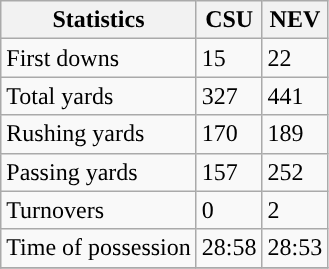<table class="wikitable" style="float: left;">
<tr>
<th>Statistics</th>
<th>CSU</th>
<th>NEV</th>
</tr>
<tr>
<td>First downs</td>
<td>15</td>
<td>22</td>
</tr>
<tr>
<td>Total yards</td>
<td>327</td>
<td>441</td>
</tr>
<tr>
<td>Rushing yards</td>
<td>170</td>
<td>189</td>
</tr>
<tr>
<td>Passing yards</td>
<td>157</td>
<td>252</td>
</tr>
<tr>
<td>Turnovers</td>
<td>0</td>
<td>2</td>
</tr>
<tr>
<td>Time of possession</td>
<td>28:58</td>
<td>28:53</td>
</tr>
<tr>
</tr>
</table>
